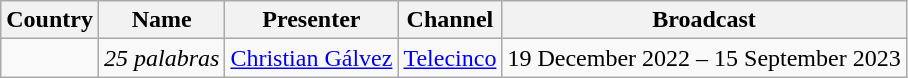<table class="wikitable">
<tr>
<th>Country</th>
<th>Name</th>
<th>Presenter</th>
<th>Channel</th>
<th>Broadcast</th>
</tr>
<tr>
<td></td>
<td><em>25 palabras</em></td>
<td><a href='#'>Christian Gálvez</a></td>
<td><a href='#'>Telecinco</a></td>
<td>19 December 2022 – 15 September 2023</td>
</tr>
</table>
